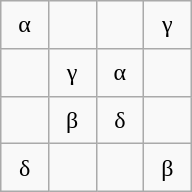<table class="wikitable" style="margin-left:auto;margin-right:auto;text-align:center;width:8em;height:8em;table-layout:fixed;">
<tr>
<td>α</td>
<td></td>
<td></td>
<td>γ</td>
</tr>
<tr>
<td></td>
<td>γ</td>
<td>α</td>
<td></td>
</tr>
<tr>
<td></td>
<td>β</td>
<td>δ</td>
<td></td>
</tr>
<tr>
<td>δ</td>
<td></td>
<td></td>
<td>β</td>
</tr>
</table>
